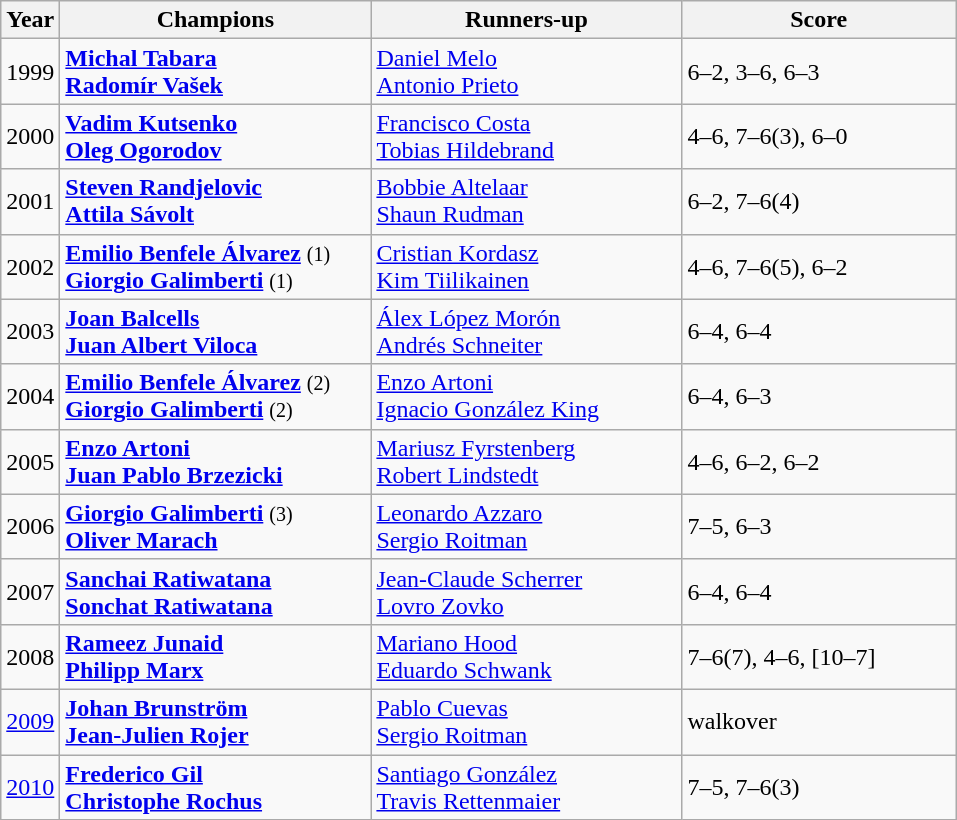<table class="wikitable">
<tr>
<th>Year</th>
<th width="200">Champions</th>
<th width="200">Runners-up</th>
<th width="175">Score</th>
</tr>
<tr>
<td>1999</td>
<td> <strong><a href='#'>Michal Tabara</a></strong> <br>  <strong><a href='#'>Radomír Vašek</a></strong></td>
<td> <a href='#'>Daniel Melo</a> <br>  <a href='#'>Antonio Prieto</a></td>
<td>6–2, 3–6, 6–3</td>
</tr>
<tr>
<td>2000</td>
<td> <strong><a href='#'>Vadim Kutsenko</a></strong> <br>  <strong><a href='#'>Oleg Ogorodov</a></strong></td>
<td> <a href='#'>Francisco Costa</a> <br>  <a href='#'>Tobias Hildebrand</a></td>
<td>4–6, 7–6(3), 6–0</td>
</tr>
<tr>
<td>2001</td>
<td> <strong><a href='#'>Steven Randjelovic</a></strong> <br>  <strong><a href='#'>Attila Sávolt</a></strong></td>
<td> <a href='#'>Bobbie Altelaar</a> <br>  <a href='#'>Shaun Rudman</a></td>
<td>6–2, 7–6(4)</td>
</tr>
<tr>
<td>2002</td>
<td> <strong><a href='#'>Emilio Benfele Álvarez</a></strong> <small>(1)</small><br>  <strong><a href='#'>Giorgio Galimberti</a></strong> <small>(1)</small></td>
<td> <a href='#'>Cristian Kordasz</a> <br>  <a href='#'>Kim Tiilikainen</a></td>
<td>4–6, 7–6(5), 6–2</td>
</tr>
<tr>
<td>2003</td>
<td> <strong><a href='#'>Joan Balcells</a></strong> <br>  <strong><a href='#'>Juan Albert Viloca</a></strong></td>
<td> <a href='#'>Álex López Morón</a> <br>  <a href='#'>Andrés Schneiter</a></td>
<td>6–4, 6–4</td>
</tr>
<tr>
<td>2004</td>
<td> <strong><a href='#'>Emilio Benfele Álvarez</a></strong> <small>(2)</small><br>  <strong><a href='#'>Giorgio Galimberti</a></strong> <small>(2)</small></td>
<td> <a href='#'>Enzo Artoni</a> <br>  <a href='#'>Ignacio González King</a></td>
<td>6–4, 6–3</td>
</tr>
<tr>
<td>2005</td>
<td> <strong><a href='#'>Enzo Artoni</a></strong> <br>  <strong><a href='#'>Juan Pablo Brzezicki</a></strong></td>
<td> <a href='#'>Mariusz Fyrstenberg</a> <br>  <a href='#'>Robert Lindstedt</a></td>
<td>4–6, 6–2, 6–2</td>
</tr>
<tr>
<td>2006</td>
<td> <strong><a href='#'>Giorgio Galimberti</a></strong> <small>(3)</small><br>  <strong><a href='#'>Oliver Marach</a></strong></td>
<td> <a href='#'>Leonardo Azzaro</a> <br>  <a href='#'>Sergio Roitman</a></td>
<td>7–5, 6–3</td>
</tr>
<tr>
<td>2007</td>
<td> <strong><a href='#'>Sanchai Ratiwatana</a></strong> <br>  <strong><a href='#'>Sonchat Ratiwatana</a></strong></td>
<td> <a href='#'>Jean-Claude Scherrer</a> <br>  <a href='#'>Lovro Zovko</a></td>
<td>6–4, 6–4</td>
</tr>
<tr>
<td>2008</td>
<td> <strong><a href='#'>Rameez Junaid</a></strong> <br>  <strong><a href='#'>Philipp Marx</a></strong></td>
<td> <a href='#'>Mariano Hood</a> <br>  <a href='#'>Eduardo Schwank</a></td>
<td>7–6(7), 4–6, [10–7]</td>
</tr>
<tr>
<td><a href='#'>2009</a></td>
<td> <strong><a href='#'>Johan Brunström</a></strong><br> <strong><a href='#'>Jean-Julien Rojer</a></strong></td>
<td> <a href='#'>Pablo Cuevas</a><br> <a href='#'>Sergio Roitman</a></td>
<td>walkover</td>
</tr>
<tr>
<td><a href='#'>2010</a></td>
<td> <strong><a href='#'>Frederico Gil</a></strong><br> <strong><a href='#'>Christophe Rochus</a></strong></td>
<td> <a href='#'>Santiago González</a><br> <a href='#'>Travis Rettenmaier</a></td>
<td>7–5, 7–6(3)</td>
</tr>
</table>
